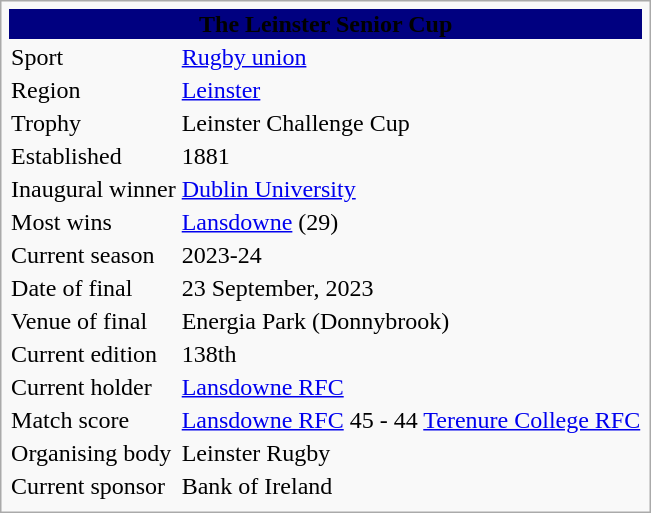<table class="infobox">
<tr>
<th colspan="2" align=center bgcolor="#000080"><span><strong>The Leinster Senior Cup</strong></span></th>
</tr>
<tr>
<td>Sport</td>
<td><a href='#'>Rugby union</a></td>
</tr>
<tr>
<td>Region</td>
<td><a href='#'>Leinster</a></td>
</tr>
<tr>
<td>Trophy</td>
<td>Leinster Challenge Cup</td>
</tr>
<tr>
<td>Established</td>
<td>1881</td>
</tr>
<tr>
<td>Inaugural winner</td>
<td><a href='#'>Dublin University</a></td>
</tr>
<tr>
<td>Most wins</td>
<td><a href='#'>Lansdowne</a> (29)</td>
</tr>
<tr>
<td>Current season</td>
<td>2023-24</td>
</tr>
<tr>
<td>Date of final</td>
<td>23 September, 2023</td>
</tr>
<tr>
<td>Venue of final</td>
<td>Energia Park (Donnybrook)</td>
</tr>
<tr>
<td>Current edition</td>
<td>138th</td>
</tr>
<tr>
<td>Current holder</td>
<td><a href='#'>Lansdowne RFC</a></td>
</tr>
<tr>
<td>Match score</td>
<td><a href='#'>Lansdowne RFC</a> 45 - 44  <a href='#'>Terenure College RFC</a></td>
</tr>
<tr>
<td>Organising body</td>
<td>Leinster Rugby </td>
</tr>
<tr>
<td>Current sponsor</td>
<td>Bank of Ireland </td>
</tr>
<tr>
</tr>
</table>
